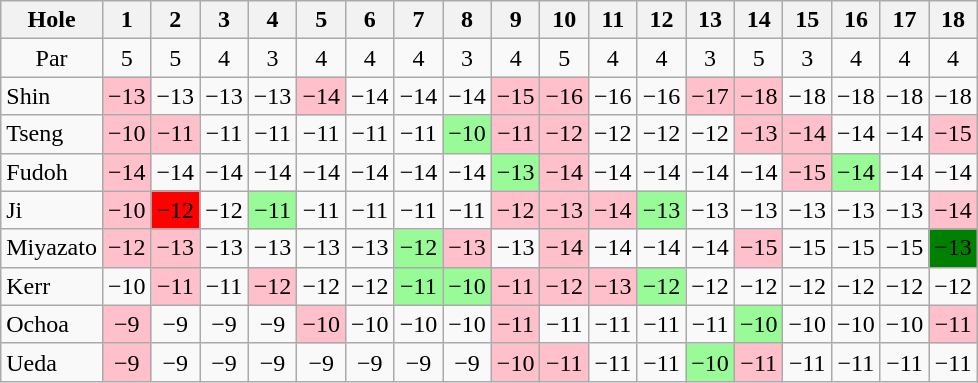<table class="wikitable" style="text-align:center">
<tr>
<th>Hole</th>
<th>1</th>
<th>2</th>
<th>3</th>
<th>4</th>
<th>5</th>
<th>6</th>
<th>7</th>
<th>8</th>
<th>9</th>
<th>10</th>
<th>11</th>
<th>12</th>
<th>13</th>
<th>14</th>
<th>15</th>
<th>16</th>
<th>17</th>
<th>18</th>
</tr>
<tr>
<td>Par</td>
<td>5</td>
<td>5</td>
<td>4</td>
<td>3</td>
<td>4</td>
<td>4</td>
<td>4</td>
<td>3</td>
<td>4</td>
<td>5</td>
<td>4</td>
<td>4</td>
<td>3</td>
<td>5</td>
<td>3</td>
<td>4</td>
<td>4</td>
<td>4</td>
</tr>
<tr>
<td align=left> Shin</td>
<td style="background: Pink;">−13</td>
<td>−13</td>
<td>−13</td>
<td>−13</td>
<td style="background: Pink;">−14</td>
<td>−14</td>
<td>−14</td>
<td>−14</td>
<td style="background: Pink;">−15</td>
<td style="background: Pink;">−16</td>
<td>−16</td>
<td>−16</td>
<td style="background: Pink;">−17</td>
<td style="background: Pink;">−18</td>
<td>−18</td>
<td>−18</td>
<td>−18</td>
<td>−18</td>
</tr>
<tr>
<td align=left> Tseng</td>
<td style="background: Pink;">−10</td>
<td style="background: Pink;">−11</td>
<td>−11</td>
<td>−11</td>
<td>−11</td>
<td>−11</td>
<td>−11</td>
<td style="background: PaleGreen;">−10</td>
<td style="background: Pink;">−11</td>
<td style="background: Pink;">−12</td>
<td>−12</td>
<td>−12</td>
<td>−12</td>
<td style="background: Pink;">−13</td>
<td style="background: Pink;">−14</td>
<td>−14</td>
<td>−14</td>
<td style="background: Pink;">−15</td>
</tr>
<tr>
<td align=left> Fudoh</td>
<td style="background: Pink;">−14</td>
<td>−14</td>
<td>−14</td>
<td>−14</td>
<td>−14</td>
<td>−14</td>
<td>−14</td>
<td>−14</td>
<td style="background: PaleGreen;">−13</td>
<td style="background: Pink;">−14</td>
<td>−14</td>
<td>−14</td>
<td>−14</td>
<td>−14</td>
<td style="background: Pink;">−15</td>
<td style="background: PaleGreen;">−14</td>
<td>−14</td>
<td>−14</td>
</tr>
<tr>
<td align=left> Ji</td>
<td style="background: Pink;">−10</td>
<td style="background: Red;">−12</td>
<td>−12</td>
<td style="background: PaleGreen;">−11</td>
<td>−11</td>
<td>−11</td>
<td>−11</td>
<td>−11</td>
<td style="background: Pink;">−12</td>
<td style="background: Pink;">−13</td>
<td style="background: Pink;">−14</td>
<td style="background: PaleGreen;">−13</td>
<td>−13</td>
<td>−13</td>
<td>−13</td>
<td>−13</td>
<td>−13</td>
<td style="background: Pink;">−14</td>
</tr>
<tr>
<td align=left> Miyazato</td>
<td style="background: Pink;">−12</td>
<td style="background: Pink;">−13</td>
<td>−13</td>
<td>−13</td>
<td>−13</td>
<td>−13</td>
<td style="background: PaleGreen;">−12</td>
<td style="background: Pink;">−13</td>
<td>−13</td>
<td style="background: Pink;">−14</td>
<td>−14</td>
<td>−14</td>
<td>−14</td>
<td style="background: Pink;">−15</td>
<td>−15</td>
<td>−15</td>
<td>−15</td>
<td style="background: Green;">−13</td>
</tr>
<tr>
<td align=left> Kerr</td>
<td>−10</td>
<td style="background: Pink;">−11</td>
<td>−11</td>
<td style="background: Pink;">−12</td>
<td>−12</td>
<td>−12</td>
<td style="background: PaleGreen;">−11</td>
<td style="background: PaleGreen;">−10</td>
<td style="background: Pink;">−11</td>
<td style="background: Pink;">−12</td>
<td style="background: Pink;">−13</td>
<td style="background: PaleGreen;">−12</td>
<td>−12</td>
<td>−12</td>
<td>−12</td>
<td>−12</td>
<td>−12</td>
<td>−12</td>
</tr>
<tr>
<td align=left> Ochoa</td>
<td style="background: Pink;">−9</td>
<td>−9</td>
<td>−9</td>
<td>−9</td>
<td style="background: Pink;">−10</td>
<td>−10</td>
<td>−10</td>
<td>−10</td>
<td style="background: Pink;">−11</td>
<td>−11</td>
<td>−11</td>
<td>−11</td>
<td>−11</td>
<td style="background: PaleGreen;">−10</td>
<td>−10</td>
<td>−10</td>
<td>−10</td>
<td style="background: Pink;">−11</td>
</tr>
<tr>
<td align=left> Ueda</td>
<td style="background: Pink;">−9</td>
<td>−9</td>
<td>−9</td>
<td>−9</td>
<td>−9</td>
<td>−9</td>
<td>−9</td>
<td>−9</td>
<td style="background: Pink;">−10</td>
<td style="background: Pink;">−11</td>
<td>−11</td>
<td>−11</td>
<td style="background: PaleGreen;">−10</td>
<td style="background: Pink;">−11</td>
<td>−11</td>
<td>−11</td>
<td>−11</td>
<td>−11</td>
</tr>
</table>
